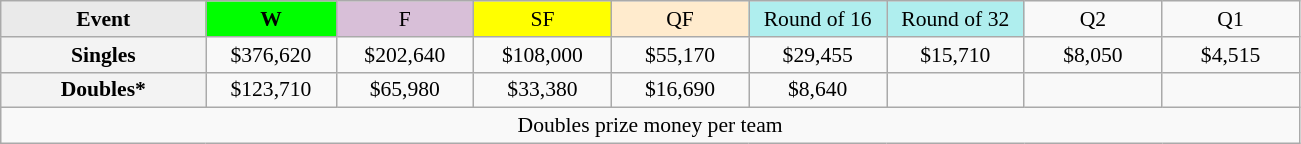<table class=wikitable style=font-size:90%;text-align:center>
<tr>
<td style="width:130px; background:#eaeaea;"><strong>Event</strong></td>
<td style="width:80px; background:lime;"><strong>W</strong></td>
<td style="width:85px; background:thistle;">F</td>
<td style="width:85px; background:#ff0;">SF</td>
<td style="width:85px; background:#ffebcd;">QF</td>
<td style="width:85px; background:#afeeee;">Round of 16</td>
<td style="width:85px; background:#afeeee;">Round of 32</td>
<td width=85>Q2</td>
<td width=85>Q1</td>
</tr>
<tr>
<td style="background:#f3f3f3;"><strong>Singles</strong></td>
<td>$376,620</td>
<td>$202,640</td>
<td>$108,000</td>
<td>$55,170</td>
<td>$29,455</td>
<td>$15,710</td>
<td>$8,050</td>
<td>$4,515</td>
</tr>
<tr>
<td style="background:#f3f3f3;"><strong>Doubles*</strong></td>
<td>$123,710</td>
<td>$65,980</td>
<td>$33,380</td>
<td>$16,690</td>
<td>$8,640</td>
<td></td>
<td></td>
<td></td>
</tr>
<tr>
<td colspan=10>Doubles prize money per team</td>
</tr>
</table>
